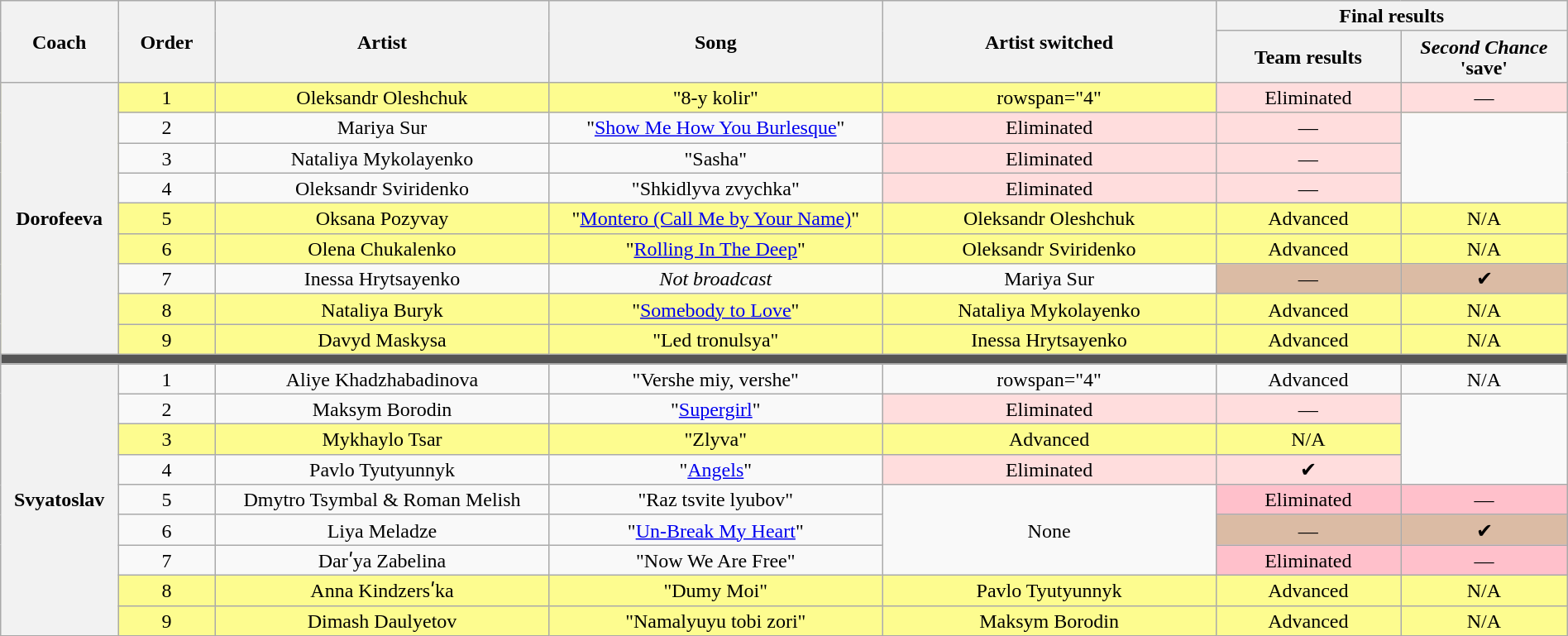<table class="wikitable" style="text-align:center; line-height:17px; width:100%">
<tr>
<th rowspan="2" width="01%">Coach</th>
<th rowspan="2" width="02%">Order</th>
<th rowspan="2" width="10%">Artist</th>
<th rowspan="2" width="10%">Song</th>
<th rowspan="2" width="10%">Artist switched</th>
<th colspan="2">Final results</th>
</tr>
<tr>
<th width="05%">Team results</th>
<th width="05%"><em>Second Chance</em> 'save'</th>
</tr>
<tr style="background:#fdfc8f">
<th rowspan="9" scope="row">Dorofeeva</th>
<td scope="row">1</td>
<td>Oleksandr Oleshchuk</td>
<td>"8-y kolir"</td>
<td>rowspan="4" </td>
<td style="background:#ffdddd">Eliminated</td>
<td style="background:#ffdddd">—</td>
</tr>
<tr>
<td scope="row">2</td>
<td>Mariya Sur</td>
<td>"<a href='#'>Show Me How You Burlesque</a>"</td>
<td style="background:#ffdddd">Eliminated</td>
<td style="background:#ffdddd">—</td>
</tr>
<tr>
<td scope="row">3</td>
<td>Nataliya Mykolayenko</td>
<td>"Sasha"</td>
<td style="background:#ffdddd">Eliminated</td>
<td style="background:#ffdddd">—</td>
</tr>
<tr>
<td scope="row">4</td>
<td>Oleksandr Sviridenko</td>
<td>"Shkidlyva zvychka"</td>
<td style="background:#ffdddd">Eliminated</td>
<td style="background:#ffdddd">—</td>
</tr>
<tr style="background:#fdfc8f">
<td scope="row">5</td>
<td>Oksana Pozyvay</td>
<td>"<a href='#'>Montero (Call Me by Your Name)</a>"</td>
<td>Oleksandr Oleshchuk</td>
<td>Advanced</td>
<td>N/A</td>
</tr>
<tr style="background:#fdfc8f">
<td scope="row">6</td>
<td>Olena Chukalenko</td>
<td>"<a href='#'>Rolling In The Deep</a>"</td>
<td>Oleksandr Sviridenko</td>
<td>Advanced</td>
<td>N/A</td>
</tr>
<tr>
<td scope="row">7</td>
<td>Inessa Hrytsayenko</td>
<td><em>Not broadcast</em></td>
<td>Mariya Sur</td>
<td style="background:#dbbba4">—</td>
<td style="background:#dbbba4">✔</td>
</tr>
<tr style="background:#fdfc8f">
<td scope="row">8</td>
<td>Nataliya Buryk</td>
<td>"<a href='#'>Somebody to Love</a>"</td>
<td>Nataliya Mykolayenko</td>
<td>Advanced</td>
<td>N/A</td>
</tr>
<tr style="background:#fdfc8f">
<td scope="row">9</td>
<td>Davyd Maskysa</td>
<td>"Led tronulsya"</td>
<td>Inessa Hrytsayenko</td>
<td>Advanced</td>
<td>N/A</td>
</tr>
<tr>
<td style="background:#555" colspan="8"></td>
</tr>
<tr>
<th rowspan="9" scope="row">Svyatoslav</th>
<td scope="row">1</td>
<td>Aliye Khadzhabadinova</td>
<td>"Vershe miy, vershe"</td>
<td>rowspan="4" </td>
<td>Advanced</td>
<td>N/A</td>
</tr>
<tr>
<td scope="row">2</td>
<td>Maksym Borodin</td>
<td>"<a href='#'>Supergirl</a>"</td>
<td style="background:#ffdddd">Eliminated</td>
<td style="background:#ffdddd">—</td>
</tr>
<tr style="background:#fdfc8f">
<td scope="row">3</td>
<td>Mykhaylo Tsar</td>
<td>"Zlyva"</td>
<td>Advanced</td>
<td>N/A</td>
</tr>
<tr>
<td scope="row">4</td>
<td>Pavlo Tyutyunnyk</td>
<td>"<a href='#'>Angels</a>"</td>
<td style="background:#ffdddd">Eliminated</td>
<td style="background:#ffdddd">✔</td>
</tr>
<tr>
<td scope="row">5</td>
<td>Dmytro Tsymbal & Roman Melish</td>
<td>"Raz tsvite lyubov"</td>
<td rowspan="3">None</td>
<td style="background:pink">Eliminated</td>
<td style="background:pink">—</td>
</tr>
<tr>
<td scope="row">6</td>
<td>Liya Meladze</td>
<td>"<a href='#'>Un-Break My Heart</a>"</td>
<td style="background:#dbbba4">—</td>
<td style="background:#dbbba4">✔</td>
</tr>
<tr>
<td scope="row">7</td>
<td>Darʹya Zabelina</td>
<td>"Now We Are Free"</td>
<td style="background: pink">Eliminated</td>
<td style="background: pink">—</td>
</tr>
<tr style="background:#fdfc8f">
<td scope="row">8</td>
<td>Anna Kindzersʹka</td>
<td>"Dumy Moi"</td>
<td>Pavlo Tyutyunnyk</td>
<td>Advanced</td>
<td>N/A</td>
</tr>
<tr style="background:#fdfc8f">
<td scope="row">9</td>
<td>Dimash Daulyetov</td>
<td>"Namalyuyu tobi zori"</td>
<td>Maksym Borodin</td>
<td>Advanced</td>
<td>N/A</td>
</tr>
</table>
